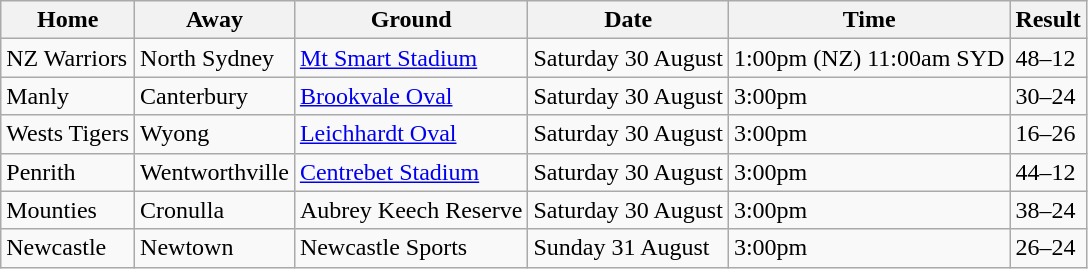<table class="wikitable">
<tr>
<th>Home</th>
<th>Away</th>
<th>Ground</th>
<th>Date</th>
<th>Time</th>
<th>Result</th>
</tr>
<tr>
<td>NZ Warriors</td>
<td>North Sydney</td>
<td><a href='#'>Mt Smart Stadium</a></td>
<td>Saturday 30 August</td>
<td>1:00pm (NZ) 11:00am SYD</td>
<td>48–12</td>
</tr>
<tr>
<td>Manly</td>
<td>Canterbury</td>
<td><a href='#'>Brookvale Oval</a></td>
<td>Saturday 30 August</td>
<td>3:00pm</td>
<td>30–24</td>
</tr>
<tr>
<td>Wests Tigers</td>
<td>Wyong</td>
<td><a href='#'>Leichhardt Oval</a></td>
<td>Saturday 30 August</td>
<td>3:00pm</td>
<td>16–26</td>
</tr>
<tr>
<td>Penrith</td>
<td>Wentworthville</td>
<td><a href='#'>Centrebet Stadium</a></td>
<td>Saturday 30 August</td>
<td>3:00pm</td>
<td>44–12</td>
</tr>
<tr>
<td>Mounties</td>
<td>Cronulla</td>
<td>Aubrey Keech Reserve</td>
<td>Saturday 30 August</td>
<td>3:00pm</td>
<td>38–24</td>
</tr>
<tr>
<td>Newcastle</td>
<td>Newtown</td>
<td>Newcastle Sports</td>
<td>Sunday 31 August</td>
<td>3:00pm</td>
<td>26–24</td>
</tr>
</table>
